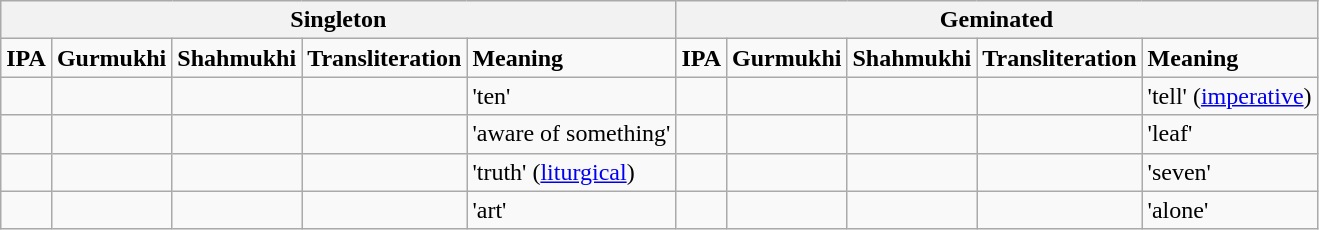<table class="wikitable">
<tr>
<th colspan="5">Singleton</th>
<th colspan="5">Geminated</th>
</tr>
<tr>
<td><strong>IPA</strong></td>
<td><strong>Gurmukhi</strong></td>
<td><strong>Shahmukhi</strong></td>
<td><strong>Transliteration</strong></td>
<td><strong>Meaning</strong></td>
<td><strong>IPA</strong></td>
<td><strong>Gurmukhi</strong></td>
<td><strong>Shahmukhi</strong></td>
<td><strong>Transliteration</strong></td>
<td><strong>Meaning</strong></td>
</tr>
<tr>
<td></td>
<td></td>
<td></td>
<td></td>
<td>'ten'</td>
<td></td>
<td></td>
<td></td>
<td></td>
<td>'tell' (<a href='#'>imperative</a>)</td>
</tr>
<tr>
<td></td>
<td></td>
<td></td>
<td></td>
<td>'aware of something'</td>
<td></td>
<td></td>
<td></td>
<td></td>
<td>'leaf'</td>
</tr>
<tr>
<td></td>
<td></td>
<td></td>
<td></td>
<td>'truth' (<a href='#'>liturgical</a>)</td>
<td></td>
<td></td>
<td></td>
<td></td>
<td>'seven'</td>
</tr>
<tr>
<td></td>
<td></td>
<td></td>
<td></td>
<td>'art'</td>
<td></td>
<td></td>
<td></td>
<td></td>
<td>'alone'</td>
</tr>
</table>
